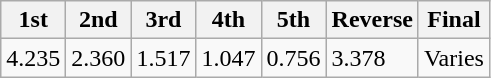<table class="wikitable">
<tr>
<th>1st</th>
<th>2nd</th>
<th>3rd</th>
<th>4th</th>
<th>5th</th>
<th>Reverse</th>
<th>Final</th>
</tr>
<tr>
<td>4.235</td>
<td>2.360</td>
<td>1.517</td>
<td>1.047</td>
<td>0.756</td>
<td>3.378</td>
<td>Varies</td>
</tr>
</table>
